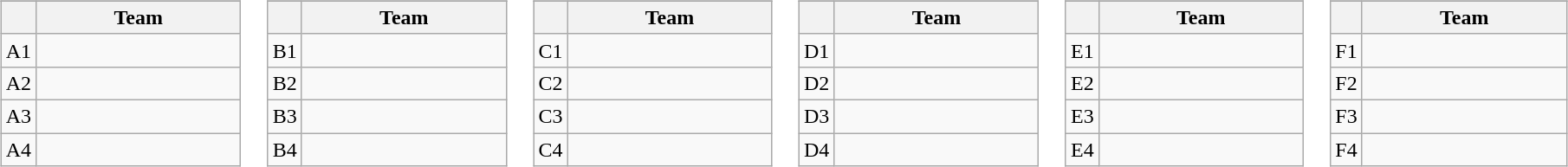<table>
<tr valign=top>
<td><br><table class="wikitable">
<tr>
</tr>
<tr>
<th></th>
<th width=150>Team</th>
</tr>
<tr>
<td align=center>A1</td>
<td></td>
</tr>
<tr>
<td align=center>A2</td>
<td></td>
</tr>
<tr>
<td align=center>A3</td>
<td></td>
</tr>
<tr>
<td align=center>A4</td>
<td></td>
</tr>
</table>
</td>
<td><br><table class="wikitable">
<tr>
</tr>
<tr>
<th></th>
<th width=150>Team</th>
</tr>
<tr>
<td align=center>B1</td>
<td></td>
</tr>
<tr>
<td align=center>B2</td>
<td></td>
</tr>
<tr>
<td align=center>B3</td>
<td></td>
</tr>
<tr>
<td align=center>B4</td>
<td></td>
</tr>
</table>
</td>
<td><br><table class="wikitable">
<tr>
</tr>
<tr>
<th></th>
<th width=150>Team</th>
</tr>
<tr>
<td align=center>C1</td>
<td></td>
</tr>
<tr>
<td align=center>C2</td>
<td></td>
</tr>
<tr>
<td align=center>C3</td>
<td></td>
</tr>
<tr>
<td align=center>C4</td>
<td></td>
</tr>
</table>
</td>
<td><br><table class="wikitable">
<tr>
</tr>
<tr>
<th></th>
<th width=150>Team</th>
</tr>
<tr>
<td align=center>D1</td>
<td></td>
</tr>
<tr>
<td align=center>D2</td>
<td></td>
</tr>
<tr>
<td align=center>D3</td>
<td></td>
</tr>
<tr>
<td align=center>D4</td>
<td></td>
</tr>
</table>
</td>
<td><br><table class="wikitable">
<tr>
</tr>
<tr>
<th></th>
<th width=150>Team</th>
</tr>
<tr>
<td align=center>E1</td>
<td></td>
</tr>
<tr>
<td align=center>E2</td>
<td></td>
</tr>
<tr>
<td align=center>E3</td>
<td></td>
</tr>
<tr>
<td align=center>E4</td>
<td></td>
</tr>
</table>
</td>
<td><br><table class="wikitable">
<tr>
</tr>
<tr>
<th></th>
<th width=150>Team</th>
</tr>
<tr>
<td align=center>F1</td>
<td></td>
</tr>
<tr>
<td align=center>F2</td>
<td></td>
</tr>
<tr>
<td align=center>F3</td>
<td></td>
</tr>
<tr>
<td align=center>F4</td>
<td></td>
</tr>
</table>
</td>
</tr>
</table>
